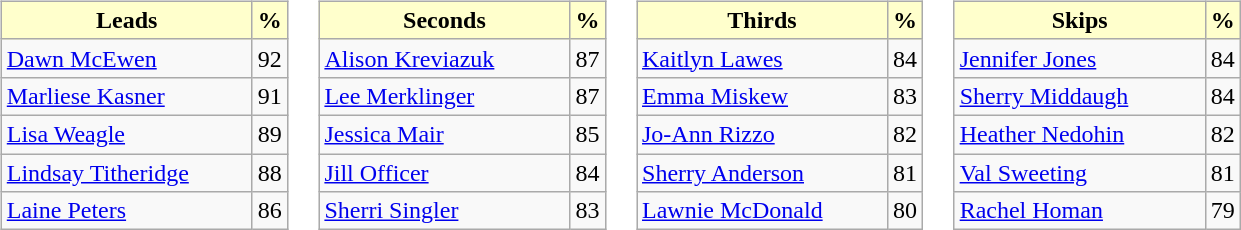<table>
<tr>
<td valign=top><br><table class="wikitable">
<tr>
<th style="background: #ffffcc; width:160px;">Leads</th>
<th style="background: #ffffcc;">%</th>
</tr>
<tr>
<td> <a href='#'>Dawn McEwen</a></td>
<td>92</td>
</tr>
<tr>
<td> <a href='#'>Marliese Kasner</a></td>
<td>91</td>
</tr>
<tr>
<td> <a href='#'>Lisa Weagle</a></td>
<td>89</td>
</tr>
<tr>
<td> <a href='#'>Lindsay Titheridge</a></td>
<td>88</td>
</tr>
<tr>
<td> <a href='#'>Laine Peters</a></td>
<td>86</td>
</tr>
</table>
</td>
<td valign=top><br><table class="wikitable">
<tr>
<th style="background: #ffffcc; width:160px;">Seconds</th>
<th style="background: #ffffcc;">%</th>
</tr>
<tr>
<td> <a href='#'>Alison Kreviazuk</a></td>
<td>87</td>
</tr>
<tr>
<td> <a href='#'>Lee Merklinger</a></td>
<td>87</td>
</tr>
<tr>
<td> <a href='#'>Jessica Mair</a></td>
<td>85</td>
</tr>
<tr>
<td> <a href='#'>Jill Officer</a></td>
<td>84</td>
</tr>
<tr>
<td> <a href='#'>Sherri Singler</a></td>
<td>83</td>
</tr>
</table>
</td>
<td valign=top><br><table class="wikitable">
<tr>
<th style="background: #ffffcc; width:160px;">Thirds</th>
<th style="background: #ffffcc;">%</th>
</tr>
<tr>
<td> <a href='#'>Kaitlyn Lawes</a></td>
<td>84</td>
</tr>
<tr>
<td> <a href='#'>Emma Miskew</a></td>
<td>83</td>
</tr>
<tr>
<td> <a href='#'>Jo-Ann Rizzo</a></td>
<td>82</td>
</tr>
<tr>
<td> <a href='#'>Sherry Anderson</a></td>
<td>81</td>
</tr>
<tr>
<td> <a href='#'>Lawnie McDonald</a></td>
<td>80</td>
</tr>
</table>
</td>
<td valign=top><br><table class="wikitable">
<tr>
<th style="background: #ffffcc; width:160px;">Skips</th>
<th style="background: #ffffcc;">%</th>
</tr>
<tr>
<td> <a href='#'>Jennifer Jones</a></td>
<td>84</td>
</tr>
<tr>
<td> <a href='#'>Sherry Middaugh</a></td>
<td>84</td>
</tr>
<tr>
<td> <a href='#'>Heather Nedohin</a></td>
<td>82</td>
</tr>
<tr>
<td> <a href='#'>Val Sweeting</a></td>
<td>81</td>
</tr>
<tr>
<td> <a href='#'>Rachel Homan</a></td>
<td>79</td>
</tr>
</table>
</td>
</tr>
</table>
